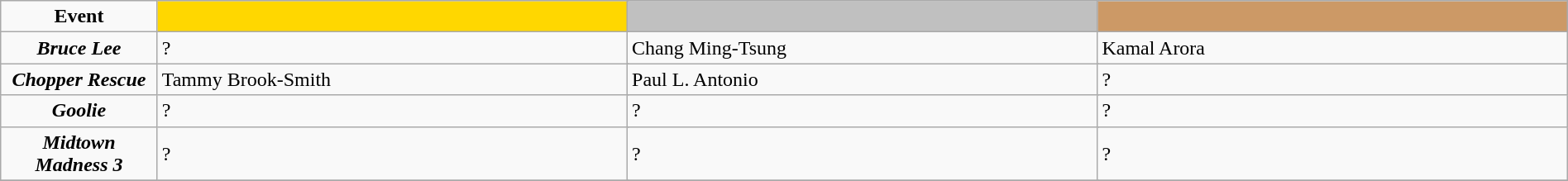<table class="wikitable" width=100%>
<tr>
<td style="text-align:center"  width=10%><strong>Event</strong></td>
<td colspan="2" style="text-align:center" bgcolor="gold" width=30%></td>
<td colspan="2" style="text-align:center" bgcolor="silver" width=30%></td>
<td colspan="2" style="text-align:center" bgcolor="CC9966" width=30%></td>
</tr>
<tr>
<td style="text-align:center"><strong><em>Bruce Lee</em></strong></td>
<td colspan="2">?</td>
<td colspan="2"> Chang Ming-Tsung</td>
<td colspan="2"> Kamal Arora</td>
</tr>
<tr>
<td style="text-align:center"><strong><em>Chopper Rescue</em></strong></td>
<td colspan="2"> Tammy Brook-Smith</td>
<td colspan="2"> Paul L. Antonio</td>
<td colspan="2">?</td>
</tr>
<tr>
<td style="text-align:center"><strong><em>Goolie</em></strong></td>
<td colspan="2">?</td>
<td colspan="2">?</td>
<td colspan="2">?</td>
</tr>
<tr>
<td style="text-align:center"><strong><em>Midtown Madness 3</em></strong></td>
<td colspan="2">?</td>
<td colspan="2">?</td>
<td colspan="2">?</td>
</tr>
<tr>
</tr>
</table>
